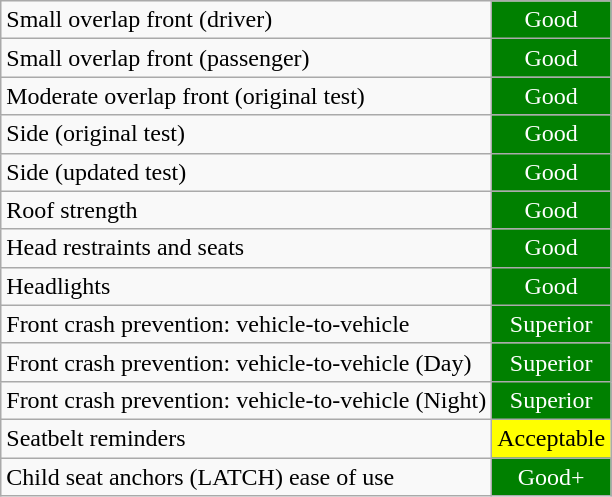<table class="wikitable">
<tr>
<td>Small overlap front (driver)</td>
<td style="text-align:center;color:white;background:green">Good</td>
</tr>
<tr>
<td>Small overlap front (passenger)</td>
<td style="text-align:center;color:white;background:green">Good</td>
</tr>
<tr>
<td>Moderate overlap front (original test)</td>
<td style="text-align:center;color:white;background:green">Good</td>
</tr>
<tr>
<td>Side (original test)</td>
<td style="text-align:center;color:white;background:green">Good</td>
</tr>
<tr>
<td>Side (updated test)</td>
<td style="text-align:center;color:white;background:green">Good</td>
</tr>
<tr>
<td>Roof strength</td>
<td style="text-align:center;color:white;background:green">Good</td>
</tr>
<tr>
<td>Head restraints and seats</td>
<td style="text-align:center;color:white;background:green">Good</td>
</tr>
<tr>
<td>Headlights</td>
<td style="text-align:center;color:white;background:green">Good</td>
</tr>
<tr>
<td>Front crash prevention: vehicle-to-vehicle</td>
<td style="text-align:center;color:white;background:green">Superior</td>
</tr>
<tr>
<td>Front crash prevention: vehicle-to-vehicle (Day)</td>
<td style="text-align:center;color:white;background:green">Superior</td>
</tr>
<tr>
<td>Front crash prevention: vehicle-to-vehicle (Night)</td>
<td style="text-align:center;color:white;background:green">Superior</td>
</tr>
<tr>
<td>Seatbelt reminders</td>
<td style="text-align:center;color:black;background:yellow">Acceptable</td>
</tr>
<tr>
<td>Child seat anchors (LATCH) ease of use</td>
<td style="text-align:center;color:white;background:green">Good+</td>
</tr>
</table>
